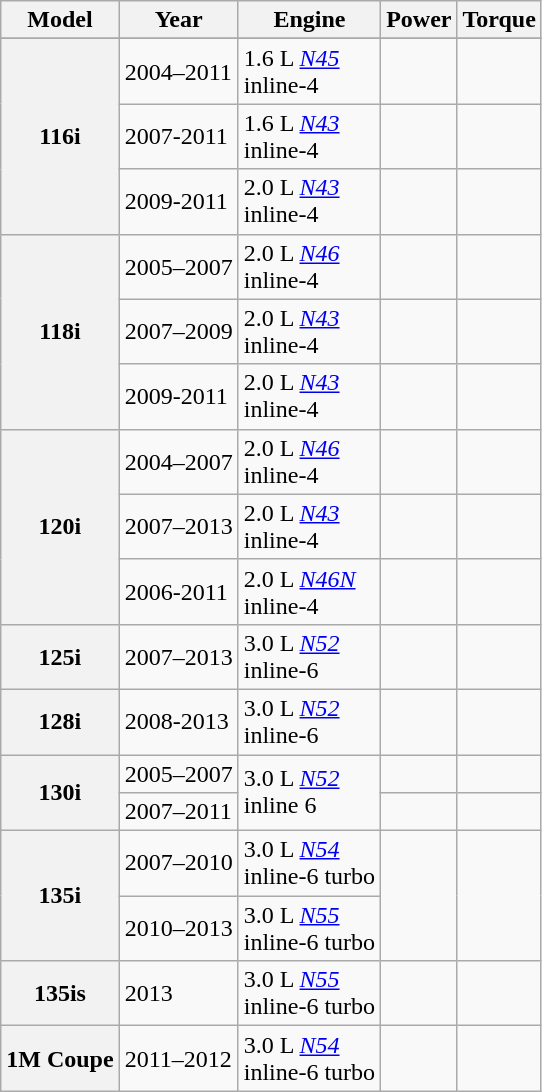<table class="wikitable sortable">
<tr>
<th>Model</th>
<th>Year</th>
<th>Engine</th>
<th>Power</th>
<th>Torque</th>
</tr>
<tr>
</tr>
<tr>
<th rowspan="3">116i</th>
<td>2004–2011</td>
<td>1.6 L <em><a href='#'>N45</a></em> <br> inline-4</td>
<td></td>
<td></td>
</tr>
<tr>
<td>2007-2011</td>
<td>1.6 L <em><a href='#'>N43</a></em> <br> inline-4</td>
<td></td>
<td></td>
</tr>
<tr>
<td>2009-2011</td>
<td>2.0 L <em><a href='#'>N43</a></em> <br> inline-4</td>
<td></td>
<td></td>
</tr>
<tr>
<th rowspan="3">118i</th>
<td>2005–2007</td>
<td>2.0 L <em><a href='#'>N46</a></em> <br> inline-4</td>
<td></td>
<td></td>
</tr>
<tr>
<td>2007–2009</td>
<td>2.0 L <em><a href='#'>N43</a></em> <br> inline-4</td>
<td></td>
<td></td>
</tr>
<tr>
<td>2009-2011</td>
<td>2.0 L <em><a href='#'>N43</a></em> <br> inline-4</td>
<td></td>
<td></td>
</tr>
<tr>
<th rowspan="3">120i</th>
<td>2004–2007</td>
<td>2.0 L <em><a href='#'>N46</a></em> <br> inline-4</td>
<td></td>
<td></td>
</tr>
<tr>
<td>2007–2013</td>
<td>2.0 L <em><a href='#'>N43</a></em> <br> inline-4</td>
<td></td>
<td></td>
</tr>
<tr>
<td>2006-2011</td>
<td>2.0 L <em><a href='#'>N46N</a></em><br> inline-4</td>
<td></td>
<td></td>
</tr>
<tr>
<th>125i</th>
<td>2007–2013</td>
<td>3.0 L <em><a href='#'>N52</a></em> <br> inline-6</td>
<td></td>
<td></td>
</tr>
<tr>
<th>128i</th>
<td>2008-2013</td>
<td>3.0 L <em><a href='#'>N52</a></em> <br> inline-6</td>
<td></td>
<td></td>
</tr>
<tr>
<th rowspan=2>130i</th>
<td>2005–2007</td>
<td rowspan="2">3.0 L <em><a href='#'>N52</a></em> <br> inline 6</td>
<td><br></td>
<td></td>
</tr>
<tr>
<td>2007–2011</td>
<td></td>
<td></td>
</tr>
<tr>
<th rowspan=2>135i</th>
<td>2007–2010</td>
<td rowspan=1>3.0 L <em><a href='#'>N54</a></em> <br> inline-6 turbo</td>
<td rowspan=2></td>
<td rowspan=2></td>
</tr>
<tr>
<td>2010–2013</td>
<td>3.0 L <em><a href='#'>N55</a></em> <br> inline-6 turbo</td>
</tr>
<tr>
<th>135is</th>
<td>2013</td>
<td>3.0 L <em><a href='#'>N55</a></em> <br> inline-6 turbo</td>
<td></td>
<td></td>
</tr>
<tr>
<th>1M Coupe</th>
<td>2011–2012</td>
<td>3.0 L <em><a href='#'>N54</a></em> <br> inline-6 turbo</td>
<td></td>
<td></td>
</tr>
</table>
